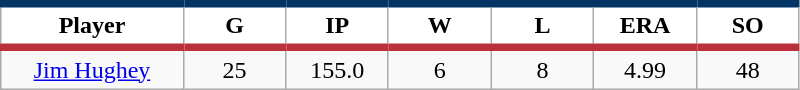<table class="wikitable sortable">
<tr>
<th style="background:#FFFFFF; border-top:#023465 5px solid; border-bottom:#ba313c 5px solid;" width="16%">Player</th>
<th style="background:#FFFFFF; border-top:#023465 5px solid; border-bottom:#ba313c 5px solid;" width="9%">G</th>
<th style="background:#FFFFFF; border-top:#023465 5px solid; border-bottom:#ba313c 5px solid;" width="9%">IP</th>
<th style="background:#FFFFFF; border-top:#023465 5px solid; border-bottom:#ba313c 5px solid;" width="9%">W</th>
<th style="background:#FFFFFF; border-top:#023465 5px solid; border-bottom:#ba313c 5px solid;" width="9%">L</th>
<th style="background:#FFFFFF; border-top:#023465 5px solid; border-bottom:#ba313c 5px solid;" width="9%">ERA</th>
<th style="background:#FFFFFF; border-top:#023465 5px solid; border-bottom:#ba313c 5px solid;" width="9%">SO</th>
</tr>
<tr align="center">
<td><a href='#'>Jim Hughey</a></td>
<td>25</td>
<td>155.0</td>
<td>6</td>
<td>8</td>
<td>4.99</td>
<td>48</td>
</tr>
</table>
